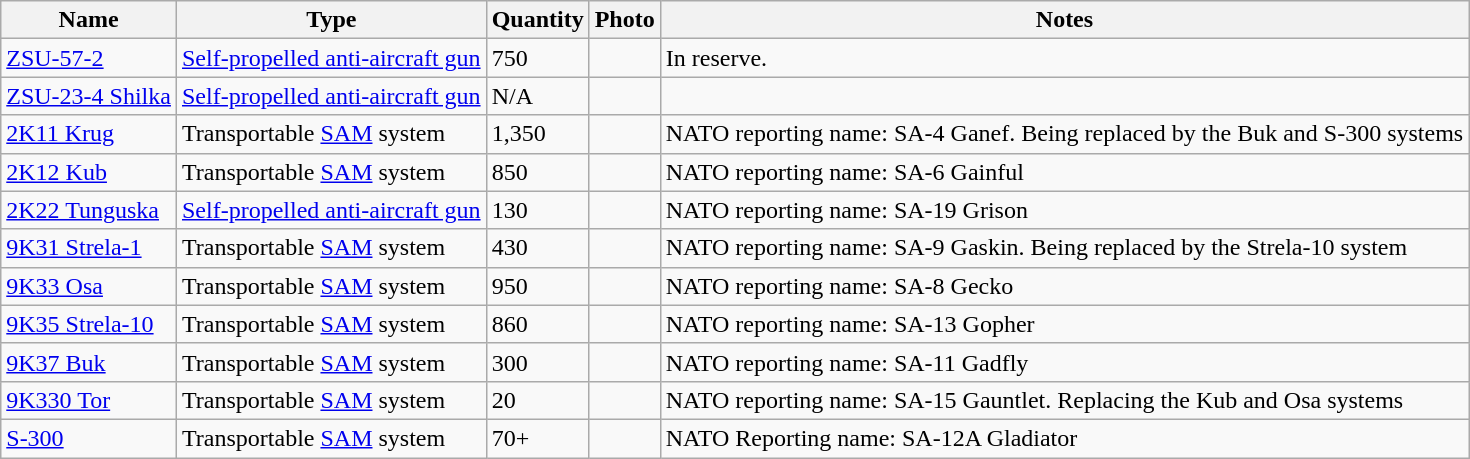<table class="wikitable">
<tr>
<th>Name</th>
<th>Type</th>
<th>Quantity</th>
<th>Photo</th>
<th>Notes</th>
</tr>
<tr>
<td><a href='#'>ZSU-57-2</a></td>
<td><a href='#'>Self-propelled anti-aircraft gun</a></td>
<td>750</td>
<td></td>
<td>In reserve.</td>
</tr>
<tr>
<td><a href='#'>ZSU-23-4 Shilka</a></td>
<td><a href='#'>Self-propelled anti-aircraft gun</a></td>
<td>N/A</td>
<td></td>
<td></td>
</tr>
<tr>
<td><a href='#'>2K11 Krug</a></td>
<td>Transportable <a href='#'>SAM</a> system</td>
<td>1,350</td>
<td></td>
<td>NATO reporting name: SA-4 Ganef. Being replaced by the Buk and S-300 systems</td>
</tr>
<tr>
<td><a href='#'>2K12 Kub</a></td>
<td>Transportable <a href='#'>SAM</a> system</td>
<td>850</td>
<td></td>
<td>NATO reporting name: SA-6 Gainful</td>
</tr>
<tr>
<td><a href='#'>2K22 Tunguska</a></td>
<td><a href='#'>Self-propelled anti-aircraft gun</a></td>
<td>130</td>
<td></td>
<td>NATO reporting name: SA-19 Grison</td>
</tr>
<tr>
<td><a href='#'>9K31 Strela-1</a></td>
<td>Transportable <a href='#'>SAM</a> system</td>
<td>430</td>
<td></td>
<td>NATO reporting name: SA-9 Gaskin. Being replaced by the Strela-10 system</td>
</tr>
<tr>
<td><a href='#'>9K33 Osa</a></td>
<td>Transportable <a href='#'>SAM</a> system</td>
<td>950</td>
<td></td>
<td>NATO reporting name: SA-8 Gecko</td>
</tr>
<tr>
<td><a href='#'>9K35 Strela-10</a></td>
<td>Transportable <a href='#'>SAM</a> system</td>
<td>860</td>
<td></td>
<td>NATO reporting name: SA-13 Gopher</td>
</tr>
<tr>
<td><a href='#'>9K37 Buk</a></td>
<td>Transportable <a href='#'>SAM</a> system</td>
<td>300</td>
<td></td>
<td>NATO reporting name: SA-11 Gadfly</td>
</tr>
<tr>
<td><a href='#'>9K330 Tor</a></td>
<td>Transportable <a href='#'>SAM</a> system</td>
<td>20</td>
<td></td>
<td>NATO reporting name: SA-15 Gauntlet. Replacing the Kub and Osa systems</td>
</tr>
<tr>
<td><a href='#'>S-300</a></td>
<td>Transportable <a href='#'>SAM</a> system</td>
<td>70+</td>
<td></td>
<td>NATO Reporting name: SA-12A Gladiator</td>
</tr>
</table>
